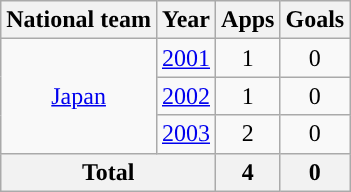<table class="wikitable" style="text-align:center">
<tr>
<th>National team</th>
<th>Year</th>
<th>Apps</th>
<th>Goals</th>
</tr>
<tr>
<td rowspan="3"><a href='#'>Japan</a></td>
<td><a href='#'>2001</a></td>
<td>1</td>
<td>0</td>
</tr>
<tr>
<td><a href='#'>2002</a></td>
<td>1</td>
<td>0</td>
</tr>
<tr>
<td><a href='#'>2003</a></td>
<td>2</td>
<td>0</td>
</tr>
<tr>
<th colspan="2">Total</th>
<th>4</th>
<th>0</th>
</tr>
</table>
